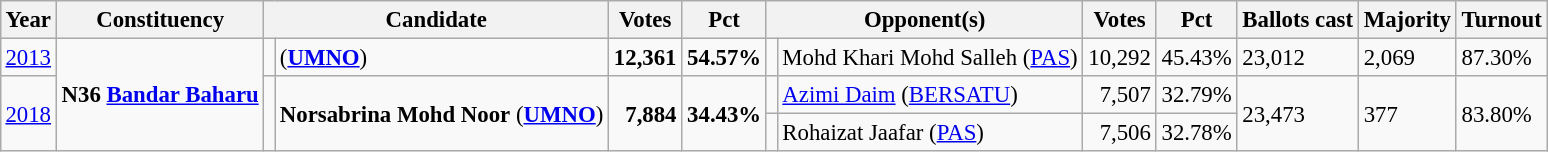<table class="wikitable" style="margin:0.5em ; font-size:95%">
<tr>
<th>Year</th>
<th>Constituency</th>
<th colspan=2>Candidate</th>
<th>Votes</th>
<th>Pct</th>
<th colspan=2>Opponent(s)</th>
<th>Votes</th>
<th>Pct</th>
<th>Ballots cast</th>
<th>Majority</th>
<th>Turnout</th>
</tr>
<tr>
<td><a href='#'>2013</a></td>
<td rowspan=3><strong>N36 <a href='#'>Bandar Baharu</a></strong></td>
<td></td>
<td> (<a href='#'><strong>UMNO</strong></a>)</td>
<td align="right"><strong>12,361</strong></td>
<td><strong>54.57%</strong></td>
<td></td>
<td>Mohd Khari Mohd Salleh (<a href='#'>PAS</a>)</td>
<td align="right">10,292</td>
<td>45.43%</td>
<td>23,012</td>
<td>2,069</td>
<td>87.30%</td>
</tr>
<tr>
<td rowspan=2><a href='#'>2018</a></td>
<td rowspan=2 ></td>
<td rowspan=2><strong>Norsabrina Mohd Noor</strong> (<a href='#'><strong>UMNO</strong></a>)</td>
<td rowspan=2 align="right"><strong>7,884</strong></td>
<td rowspan=2><strong>34.43%</strong></td>
<td></td>
<td><a href='#'>Azimi Daim</a> (<a href='#'>BERSATU</a>)</td>
<td align="right">7,507</td>
<td>32.79%</td>
<td rowspan=2>23,473</td>
<td rowspan=2>377</td>
<td rowspan=2>83.80%</td>
</tr>
<tr>
<td></td>
<td>Rohaizat Jaafar (<a href='#'>PAS</a>)</td>
<td align="right">7,506</td>
<td>32.78%</td>
</tr>
</table>
